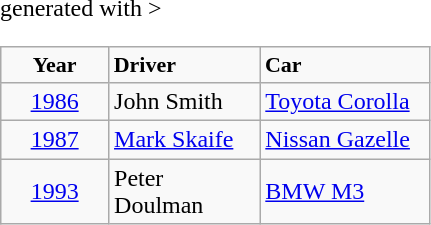<table class="wikitable" <hiddentext>generated with >
<tr style="font-size:11pt;font-weight:bold">
<td width="65" height="14" align="center">Year</td>
<td width="94">Driver</td>
<td width="106">Car</td>
</tr>
<tr>
<td height="14" align="center"><a href='#'>1986</a></td>
<td>John Smith</td>
<td><a href='#'>Toyota Corolla</a></td>
</tr>
<tr>
<td height="14" align="center"><a href='#'>1987</a></td>
<td><a href='#'>Mark Skaife</a></td>
<td><a href='#'>Nissan Gazelle</a></td>
</tr>
<tr>
<td height="14" align="center"><a href='#'>1993</a></td>
<td>Peter Doulman</td>
<td><a href='#'>BMW M3</a></td>
</tr>
</table>
